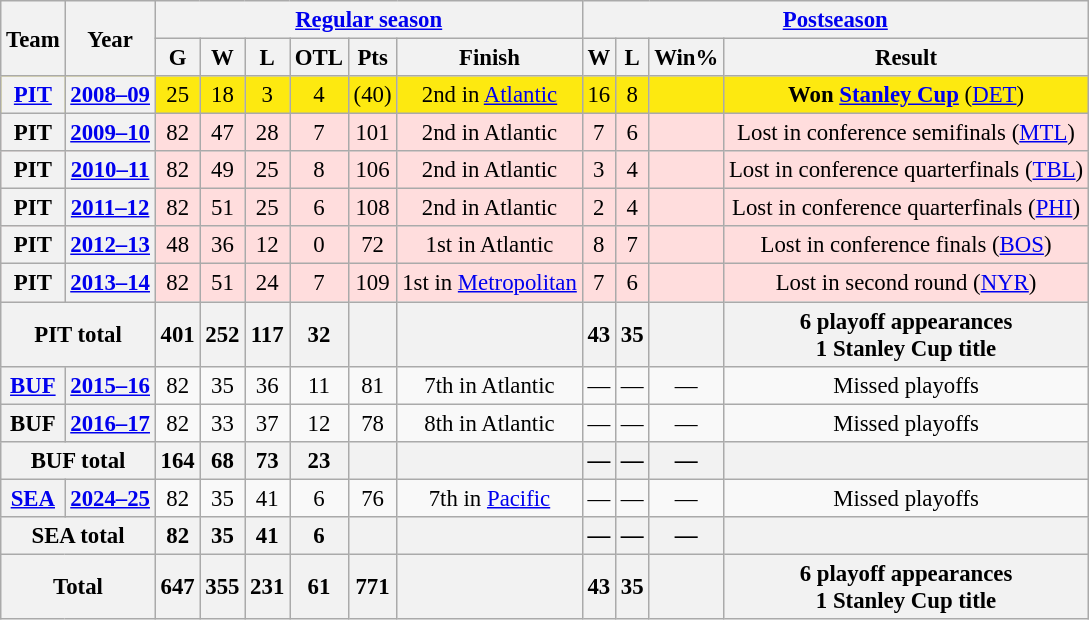<table class="wikitable" style="font-size: 95%; text-align:center;">
<tr>
<th rowspan="2">Team</th>
<th rowspan="2">Year</th>
<th colspan="6"><a href='#'>Regular season</a></th>
<th colspan="4"><a href='#'>Postseason</a></th>
</tr>
<tr>
<th>G</th>
<th>W</th>
<th>L</th>
<th>OTL</th>
<th>Pts</th>
<th>Finish</th>
<th>W</th>
<th>L</th>
<th>Win%</th>
<th>Result</th>
</tr>
<tr style="background:#FDE910;">
<th><a href='#'>PIT</a></th>
<th><a href='#'>2008–09</a></th>
<td>25</td>
<td>18</td>
<td>3</td>
<td>4</td>
<td>(40)</td>
<td>2nd in <a href='#'>Atlantic</a></td>
<td>16</td>
<td>8</td>
<td></td>
<td><strong>Won <a href='#'>Stanley Cup</a></strong> (<a href='#'>DET</a>)</td>
</tr>
<tr style="background:#fdd;">
<th>PIT</th>
<th><a href='#'>2009–10</a></th>
<td>82</td>
<td>47</td>
<td>28</td>
<td>7</td>
<td>101</td>
<td>2nd in Atlantic</td>
<td>7</td>
<td>6</td>
<td></td>
<td>Lost in conference semifinals (<a href='#'>MTL</a>)</td>
</tr>
<tr style="background:#fdd;">
<th>PIT</th>
<th><a href='#'>2010–11</a></th>
<td>82</td>
<td>49</td>
<td>25</td>
<td>8</td>
<td>106</td>
<td>2nd in Atlantic</td>
<td>3</td>
<td>4</td>
<td></td>
<td>Lost in conference quarterfinals (<a href='#'>TBL</a>)</td>
</tr>
<tr style="background:#fdd;">
<th>PIT</th>
<th><a href='#'>2011–12</a></th>
<td>82</td>
<td>51</td>
<td>25</td>
<td>6</td>
<td>108</td>
<td>2nd in Atlantic</td>
<td>2</td>
<td>4</td>
<td></td>
<td>Lost in conference quarterfinals (<a href='#'>PHI</a>)</td>
</tr>
<tr style="background:#fdd;">
<th>PIT</th>
<th><a href='#'>2012–13</a></th>
<td>48</td>
<td>36</td>
<td>12</td>
<td>0</td>
<td>72</td>
<td>1st in Atlantic</td>
<td>8</td>
<td>7</td>
<td></td>
<td>Lost in conference finals (<a href='#'>BOS</a>)</td>
</tr>
<tr style="background:#fdd;">
<th>PIT</th>
<th><a href='#'>2013–14</a></th>
<td>82</td>
<td>51</td>
<td>24</td>
<td>7</td>
<td>109</td>
<td>1st in <a href='#'>Metropolitan</a></td>
<td>7</td>
<td>6</td>
<td></td>
<td>Lost in second round (<a href='#'>NYR</a>)</td>
</tr>
<tr>
<th colspan="2">PIT total</th>
<th>401</th>
<th>252</th>
<th>117</th>
<th>32</th>
<th> </th>
<th> </th>
<th>43</th>
<th>35</th>
<th></th>
<th>6 playoff appearances<br>1 Stanley Cup title</th>
</tr>
<tr>
<th><a href='#'>BUF</a></th>
<th><a href='#'>2015–16</a></th>
<td>82</td>
<td>35</td>
<td>36</td>
<td>11</td>
<td>81</td>
<td>7th in Atlantic</td>
<td>—</td>
<td>—</td>
<td>—</td>
<td>Missed playoffs</td>
</tr>
<tr>
<th>BUF</th>
<th><a href='#'>2016–17</a></th>
<td>82</td>
<td>33</td>
<td>37</td>
<td>12</td>
<td>78</td>
<td>8th in Atlantic</td>
<td>—</td>
<td>—</td>
<td>—</td>
<td>Missed playoffs</td>
</tr>
<tr>
<th colspan="2">BUF total</th>
<th>164</th>
<th>68</th>
<th>73</th>
<th>23</th>
<th> </th>
<th> </th>
<th>—</th>
<th>—</th>
<th>—</th>
<th></th>
</tr>
<tr>
<th><a href='#'>SEA</a></th>
<th><a href='#'>2024–25</a></th>
<td>82</td>
<td>35</td>
<td>41</td>
<td>6</td>
<td>76</td>
<td>7th in <a href='#'>Pacific</a></td>
<td>—</td>
<td>—</td>
<td>—</td>
<td>Missed playoffs</td>
</tr>
<tr>
<th colspan="2">SEA total</th>
<th>82</th>
<th>35</th>
<th>41</th>
<th>6</th>
<th> </th>
<th> </th>
<th>—</th>
<th>—</th>
<th>—</th>
<th></th>
</tr>
<tr>
<th colspan="2">Total</th>
<th>647</th>
<th>355</th>
<th>231</th>
<th>61</th>
<th>771</th>
<th> </th>
<th>43</th>
<th>35</th>
<th></th>
<th>6 playoff appearances<br>1 Stanley Cup title</th>
</tr>
</table>
